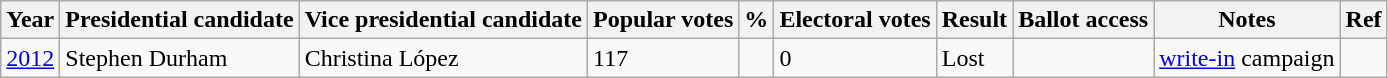<table class="wikitable sortable">
<tr>
<th>Year</th>
<th>Presidential candidate</th>
<th>Vice presidential candidate</th>
<th>Popular votes</th>
<th>%</th>
<th>Electoral votes</th>
<th>Result</th>
<th>Ballot access</th>
<th>Notes</th>
<th>Ref</th>
</tr>
<tr>
<td><a href='#'>2012</a></td>
<td>Stephen Durham</td>
<td>Christina López</td>
<td>117</td>
<td></td>
<td>0</td>
<td> Lost</td>
<td></td>
<td><a href='#'>write-in</a> campaign</td>
<td></td>
</tr>
</table>
